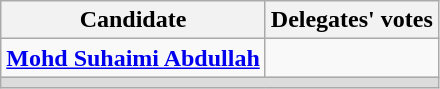<table class="wikitable" style="text-align:center">
<tr>
<th>Candidate</th>
<th>Delegates' votes</th>
</tr>
<tr>
<td align="left"><strong><a href='#'>Mohd Suhaimi Abdullah</a></strong></td>
<td colspan="1"></td>
</tr>
<tr>
<td colspan="3" bgcolor="dcdcdc"></td>
</tr>
</table>
